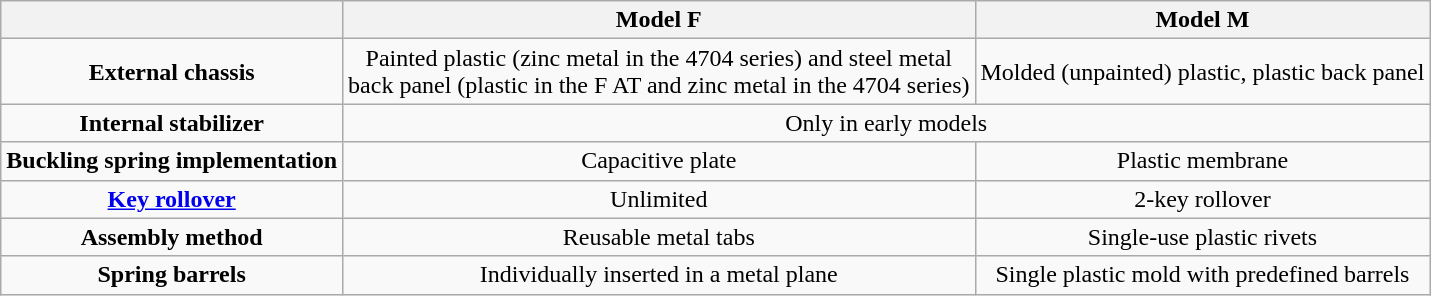<table class="wikitable" style="text-align: center;">
<tr>
<th scope="col"></th>
<th>Model F</th>
<th>Model M</th>
</tr>
<tr>
<td><strong>External chassis</strong></td>
<td>Painted plastic (zinc metal in the 4704 series) and steel metal<br>back panel (plastic in the F AT and zinc metal in the 4704 series)</td>
<td>Molded (unpainted) plastic, plastic back panel</td>
</tr>
<tr>
<td><strong>Internal stabilizer</strong></td>
<td colspan="2">Only in early models</td>
</tr>
<tr>
<td><strong>Buckling spring implementation</strong></td>
<td>Capacitive plate</td>
<td>Plastic membrane</td>
</tr>
<tr>
<td><strong><a href='#'>Key rollover</a></strong></td>
<td>Unlimited</td>
<td>2-key rollover</td>
</tr>
<tr>
<td><strong>Assembly method</strong></td>
<td>Reusable metal tabs</td>
<td>Single-use plastic rivets</td>
</tr>
<tr>
<td><strong>Spring barrels</strong></td>
<td>Individually inserted in a metal plane</td>
<td>Single plastic mold with predefined barrels</td>
</tr>
</table>
